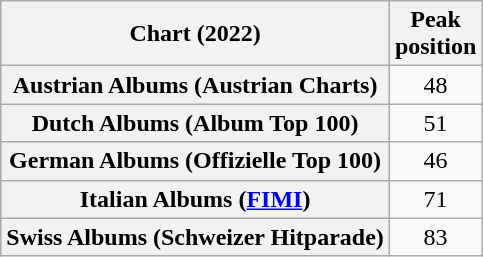<table class="wikitable sortable plainrowheaders" style="text-align:center">
<tr>
<th scope="col">Chart (2022)</th>
<th scope="col">Peak<br>position</th>
</tr>
<tr>
<th scope="row">Austrian Albums (Austrian Charts)</th>
<td>48</td>
</tr>
<tr>
<th scope="row">Dutch Albums (Album Top 100)</th>
<td>51</td>
</tr>
<tr>
<th scope="row">German Albums (Offizielle Top 100)</th>
<td>46</td>
</tr>
<tr>
<th scope="row">Italian Albums (<a href='#'>FIMI</a>)</th>
<td>71</td>
</tr>
<tr>
<th scope="row">Swiss Albums (Schweizer Hitparade)</th>
<td>83</td>
</tr>
</table>
